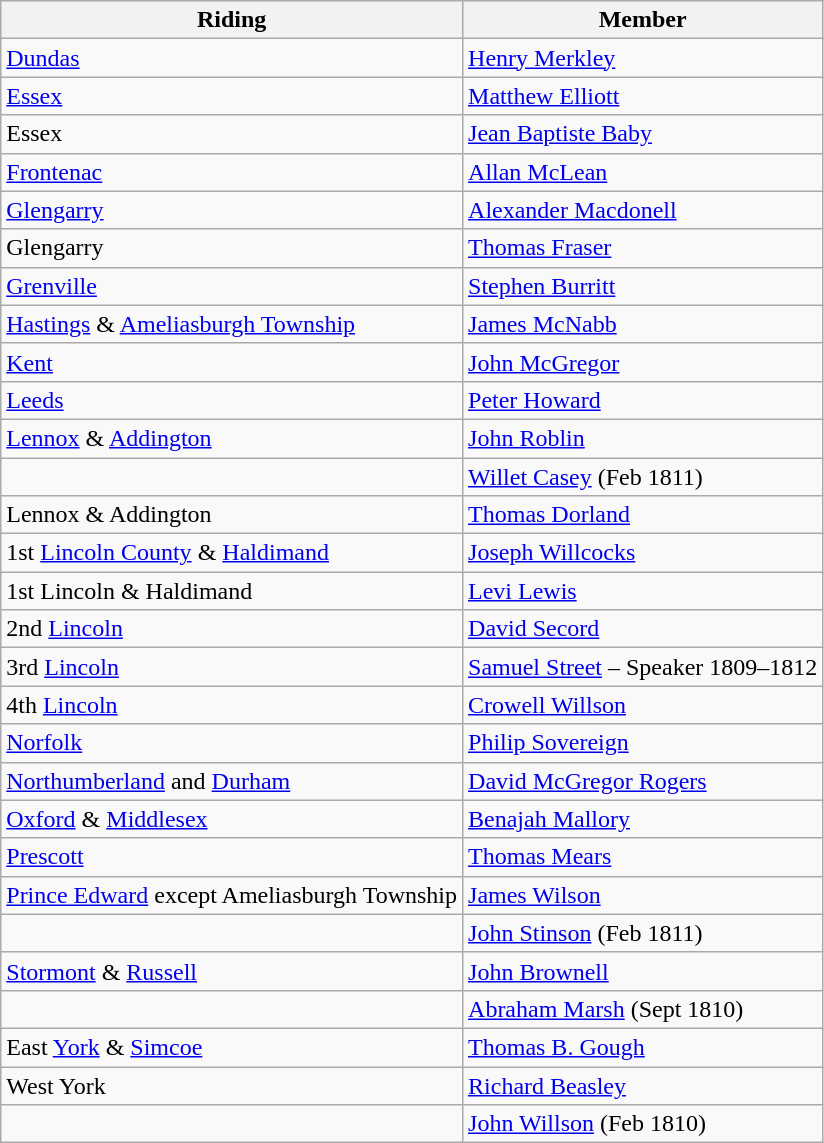<table class="wikitable">
<tr>
<th>Riding</th>
<th>Member</th>
</tr>
<tr>
<td><a href='#'>Dundas</a></td>
<td><a href='#'>Henry Merkley</a></td>
</tr>
<tr>
<td><a href='#'>Essex</a></td>
<td><a href='#'>Matthew Elliott</a></td>
</tr>
<tr>
<td>Essex</td>
<td><a href='#'>Jean Baptiste Baby</a></td>
</tr>
<tr>
<td><a href='#'>Frontenac</a></td>
<td><a href='#'>Allan McLean</a></td>
</tr>
<tr>
<td><a href='#'>Glengarry</a></td>
<td><a href='#'>Alexander Macdonell</a></td>
</tr>
<tr>
<td>Glengarry</td>
<td><a href='#'>Thomas Fraser</a></td>
</tr>
<tr>
<td><a href='#'>Grenville</a></td>
<td><a href='#'>Stephen Burritt</a></td>
</tr>
<tr>
<td><a href='#'>Hastings</a> & <a href='#'>Ameliasburgh Township</a></td>
<td><a href='#'>James McNabb</a></td>
</tr>
<tr>
<td><a href='#'>Kent</a></td>
<td><a href='#'>John McGregor</a></td>
</tr>
<tr>
<td><a href='#'>Leeds</a></td>
<td><a href='#'>Peter Howard</a></td>
</tr>
<tr>
<td><a href='#'>Lennox</a> & <a href='#'>Addington</a></td>
<td><a href='#'>John Roblin</a></td>
</tr>
<tr>
<td></td>
<td><a href='#'>Willet Casey</a> (Feb 1811)</td>
</tr>
<tr>
<td>Lennox & Addington</td>
<td><a href='#'>Thomas Dorland</a></td>
</tr>
<tr>
<td>1st <a href='#'>Lincoln County</a> & <a href='#'>Haldimand</a></td>
<td><a href='#'>Joseph Willcocks</a></td>
</tr>
<tr>
<td>1st Lincoln & Haldimand</td>
<td><a href='#'>Levi Lewis</a></td>
</tr>
<tr>
<td>2nd <a href='#'>Lincoln</a></td>
<td><a href='#'>David Secord</a></td>
</tr>
<tr>
<td>3rd <a href='#'>Lincoln</a></td>
<td><a href='#'>Samuel Street</a> – Speaker 1809–1812</td>
</tr>
<tr>
<td>4th <a href='#'>Lincoln</a></td>
<td><a href='#'>Crowell Willson</a></td>
</tr>
<tr>
<td><a href='#'>Norfolk</a></td>
<td><a href='#'>Philip Sovereign</a></td>
</tr>
<tr>
<td><a href='#'>Northumberland</a> and <a href='#'>Durham</a></td>
<td><a href='#'>David McGregor Rogers</a></td>
</tr>
<tr>
<td><a href='#'>Oxford</a> & <a href='#'>Middlesex</a></td>
<td><a href='#'>Benajah Mallory</a></td>
</tr>
<tr>
<td><a href='#'>Prescott</a></td>
<td><a href='#'>Thomas Mears</a></td>
</tr>
<tr>
<td><a href='#'>Prince Edward</a> except Ameliasburgh Township</td>
<td><a href='#'>James Wilson</a></td>
</tr>
<tr>
<td></td>
<td><a href='#'>John Stinson</a> (Feb 1811)</td>
</tr>
<tr>
<td><a href='#'>Stormont</a> & <a href='#'>Russell</a></td>
<td><a href='#'>John Brownell</a></td>
</tr>
<tr>
<td></td>
<td><a href='#'>Abraham Marsh</a> (Sept 1810)</td>
</tr>
<tr>
<td>East <a href='#'>York</a> & <a href='#'>Simcoe</a></td>
<td><a href='#'>Thomas B. Gough</a></td>
</tr>
<tr>
<td>West York</td>
<td><a href='#'>Richard Beasley</a></td>
</tr>
<tr>
<td></td>
<td><a href='#'>John Willson</a> (Feb 1810)</td>
</tr>
</table>
